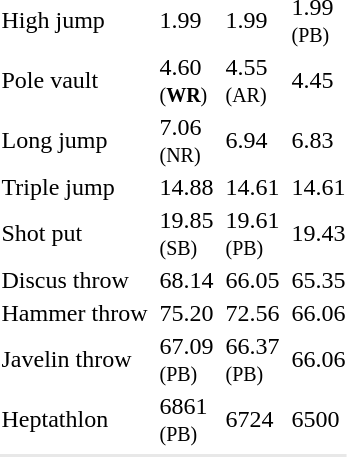<table>
<tr>
<td>High jump<br></td>
<td></td>
<td>1.99</td>
<td></td>
<td>1.99</td>
<td></td>
<td>1.99<br><small>(PB)</small></td>
</tr>
<tr>
<td>Pole vault<br></td>
<td></td>
<td>4.60<br><small>(<strong>WR</strong>)</small></td>
<td></td>
<td>4.55<br><small>(AR)</small></td>
<td></td>
<td>4.45</td>
</tr>
<tr>
<td>Long jump<br></td>
<td></td>
<td>7.06<br><small>(NR)</small></td>
<td></td>
<td>6.94</td>
<td></td>
<td>6.83</td>
</tr>
<tr>
<td>Triple jump<br></td>
<td></td>
<td>14.88</td>
<td></td>
<td>14.61</td>
<td></td>
<td>14.61</td>
</tr>
<tr>
<td>Shot put<br></td>
<td></td>
<td>19.85<br><small>(SB)</small></td>
<td></td>
<td>19.61<br><small>(PB)</small></td>
<td></td>
<td>19.43</td>
</tr>
<tr>
<td>Discus throw<br></td>
<td></td>
<td>68.14</td>
<td></td>
<td>66.05</td>
<td></td>
<td>65.35</td>
</tr>
<tr>
<td>Hammer throw<br></td>
<td></td>
<td>75.20</td>
<td></td>
<td>72.56</td>
<td></td>
<td>66.06</td>
</tr>
<tr>
<td>Javelin throw<br></td>
<td></td>
<td>67.09<br><small>(PB)</small></td>
<td></td>
<td>66.37<br><small>(PB)</small></td>
<td></td>
<td>66.06</td>
</tr>
<tr>
<td>Heptathlon<br></td>
<td></td>
<td>6861<br><small>(PB)</small></td>
<td></td>
<td>6724</td>
<td></td>
<td>6500</td>
</tr>
<tr>
</tr>
<tr bgcolor= e8e8e8>
<td colspan=7></td>
</tr>
</table>
